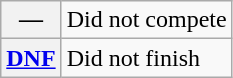<table class="wikitable">
<tr>
<th scope="row">—</th>
<td>Did not compete</td>
</tr>
<tr>
<th scope="row"><a href='#'>DNF</a></th>
<td>Did not finish</td>
</tr>
</table>
